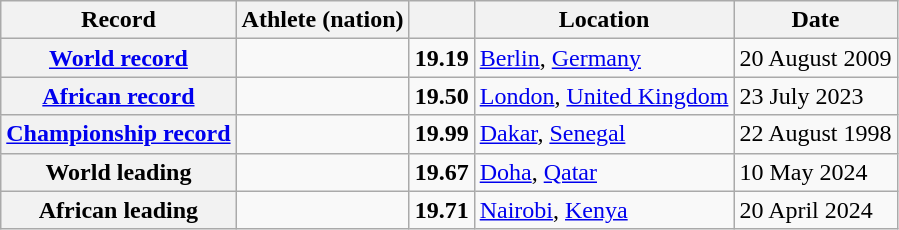<table class="wikitable">
<tr>
<th scope="col">Record</th>
<th scope="col">Athlete (nation)</th>
<th scope="col"></th>
<th scope="col">Location</th>
<th scope="col">Date</th>
</tr>
<tr>
<th scope="row"><a href='#'>World record</a></th>
<td></td>
<td align="center"><strong>19.19</strong></td>
<td><a href='#'>Berlin</a>, <a href='#'>Germany</a></td>
<td>20 August 2009</td>
</tr>
<tr>
<th scope="row"><a href='#'>African record</a></th>
<td></td>
<td align="center"><strong>19.50</strong></td>
<td><a href='#'>London</a>, <a href='#'>United Kingdom</a></td>
<td>23 July 2023</td>
</tr>
<tr>
<th><a href='#'>Championship record</a></th>
<td></td>
<td align="center"><strong>19.99</strong></td>
<td><a href='#'>Dakar</a>, <a href='#'>Senegal</a></td>
<td>22 August 1998</td>
</tr>
<tr>
<th scope="row">World leading</th>
<td></td>
<td align="center"><strong>19.67</strong></td>
<td><a href='#'>Doha</a>, <a href='#'>Qatar</a></td>
<td>10 May 2024</td>
</tr>
<tr>
<th scope="row">African leading</th>
<td></td>
<td align="center"><strong>19.71</strong></td>
<td><a href='#'>Nairobi</a>, <a href='#'>Kenya</a></td>
<td>20 April 2024</td>
</tr>
</table>
